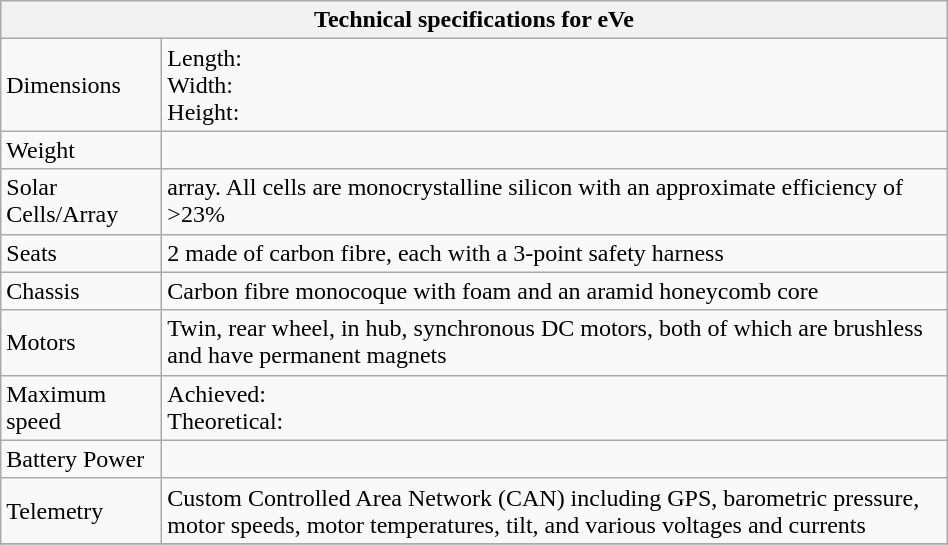<table class="wikitable" style="width: 50%">
<tr>
<th colspan="2">Technical specifications for eVe</th>
</tr>
<tr>
<td width="100pt">Dimensions</td>
<td>Length: <br>Width: <br>Height: </td>
</tr>
<tr>
<td>Weight</td>
<td></td>
</tr>
<tr>
<td>Solar Cells/Array</td>
<td> array. All cells are monocrystalline silicon with an approximate efficiency of >23%</td>
</tr>
<tr>
<td>Seats</td>
<td>2 made of carbon fibre, each with a 3-point safety harness</td>
</tr>
<tr>
<td>Chassis</td>
<td>Carbon fibre monocoque with foam and an aramid honeycomb core</td>
</tr>
<tr>
<td>Motors</td>
<td>Twin, rear wheel, in hub, synchronous DC motors, both of which are brushless and have permanent magnets</td>
</tr>
<tr>
<td>Maximum speed</td>
<td>Achieved: <br>Theoretical: </td>
</tr>
<tr>
<td>Battery Power</td>
<td></td>
</tr>
<tr>
<td>Telemetry</td>
<td>Custom Controlled Area Network (CAN) including GPS, barometric pressure, motor speeds, motor temperatures, tilt, and various voltages and currents</td>
</tr>
<tr>
</tr>
</table>
